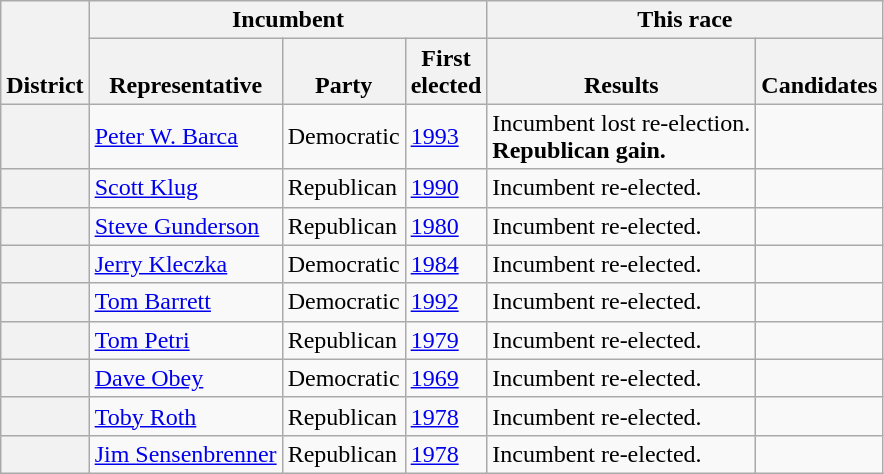<table class=wikitable>
<tr valign=bottom>
<th rowspan=2>District</th>
<th colspan=3>Incumbent</th>
<th colspan=2>This race</th>
</tr>
<tr valign=bottom>
<th>Representative</th>
<th>Party</th>
<th>First<br>elected</th>
<th>Results</th>
<th>Candidates</th>
</tr>
<tr>
<th></th>
<td><a href='#'>Peter W. Barca</a></td>
<td>Democratic</td>
<td><a href='#'>1993 </a></td>
<td>Incumbent lost re-election.<br><strong>Republican gain.</strong></td>
<td nowrap></td>
</tr>
<tr>
<th></th>
<td><a href='#'>Scott Klug</a></td>
<td>Republican</td>
<td><a href='#'>1990</a></td>
<td>Incumbent re-elected.</td>
<td nowrap></td>
</tr>
<tr>
<th></th>
<td><a href='#'>Steve Gunderson</a></td>
<td>Republican</td>
<td><a href='#'>1980</a></td>
<td>Incumbent re-elected.</td>
<td nowrap></td>
</tr>
<tr>
<th></th>
<td><a href='#'>Jerry Kleczka</a></td>
<td>Democratic</td>
<td><a href='#'>1984</a></td>
<td>Incumbent re-elected.</td>
<td nowrap></td>
</tr>
<tr>
<th></th>
<td><a href='#'>Tom Barrett</a></td>
<td>Democratic</td>
<td><a href='#'>1992</a></td>
<td>Incumbent re-elected.</td>
<td nowrap></td>
</tr>
<tr>
<th></th>
<td><a href='#'>Tom Petri</a></td>
<td>Republican</td>
<td><a href='#'>1979 </a></td>
<td>Incumbent re-elected.</td>
<td nowrap></td>
</tr>
<tr>
<th></th>
<td><a href='#'>Dave Obey</a></td>
<td>Democratic</td>
<td><a href='#'>1969 </a></td>
<td>Incumbent re-elected.</td>
<td nowrap></td>
</tr>
<tr>
<th></th>
<td><a href='#'>Toby Roth</a></td>
<td>Republican</td>
<td><a href='#'>1978</a></td>
<td>Incumbent re-elected.</td>
<td nowrap></td>
</tr>
<tr>
<th></th>
<td><a href='#'>Jim Sensenbrenner</a></td>
<td>Republican</td>
<td><a href='#'>1978</a></td>
<td>Incumbent re-elected.</td>
<td nowrap></td>
</tr>
</table>
